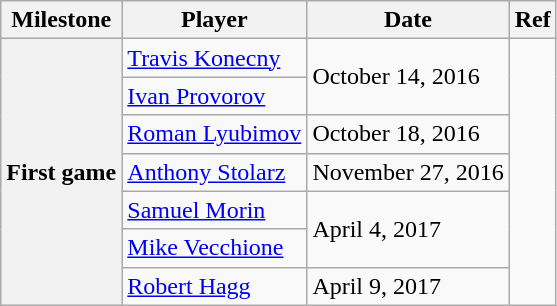<table class="wikitable">
<tr>
<th scope="col">Milestone</th>
<th scope="col">Player</th>
<th scope="col">Date</th>
<th scope="col">Ref</th>
</tr>
<tr>
<th rowspan=7>First game</th>
<td><a href='#'>Travis Konecny</a></td>
<td rowspan=2>October 14, 2016</td>
<td rowspan=7></td>
</tr>
<tr>
<td><a href='#'>Ivan Provorov</a></td>
</tr>
<tr>
<td><a href='#'>Roman Lyubimov</a></td>
<td>October 18, 2016</td>
</tr>
<tr>
<td><a href='#'>Anthony Stolarz</a></td>
<td>November 27, 2016</td>
</tr>
<tr>
<td><a href='#'>Samuel Morin</a></td>
<td rowspan=2>April 4, 2017</td>
</tr>
<tr>
<td><a href='#'>Mike Vecchione</a></td>
</tr>
<tr>
<td><a href='#'>Robert Hagg</a></td>
<td>April 9, 2017</td>
</tr>
</table>
